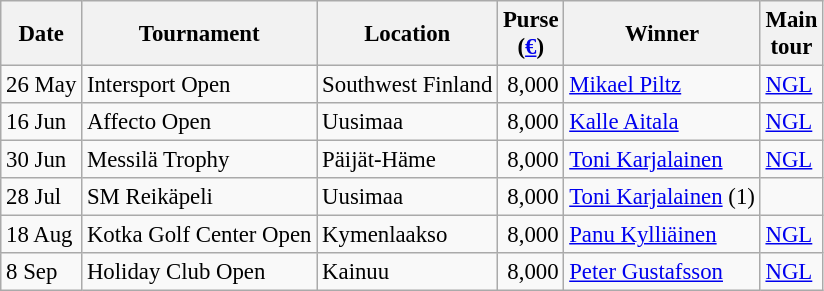<table class="wikitable" style="font-size:95%;">
<tr>
<th>Date</th>
<th>Tournament</th>
<th>Location</th>
<th>Purse<br>(<a href='#'>€</a>)</th>
<th>Winner</th>
<th>Main<br>tour</th>
</tr>
<tr>
<td>26 May</td>
<td>Intersport Open</td>
<td>Southwest Finland</td>
<td align=right>8,000</td>
<td> <a href='#'>Mikael Piltz</a></td>
<td><a href='#'>NGL</a></td>
</tr>
<tr>
<td>16 Jun</td>
<td>Affecto Open</td>
<td>Uusimaa</td>
<td align=right>8,000</td>
<td> <a href='#'>Kalle Aitala</a></td>
<td><a href='#'>NGL</a></td>
</tr>
<tr>
<td>30 Jun</td>
<td>Messilä Trophy</td>
<td>Päijät-Häme</td>
<td align=right>8,000</td>
<td> <a href='#'>Toni Karjalainen</a></td>
<td><a href='#'>NGL</a></td>
</tr>
<tr>
<td>28 Jul</td>
<td>SM Reikäpeli</td>
<td>Uusimaa</td>
<td align=right>8,000</td>
<td> <a href='#'>Toni Karjalainen</a> (1)</td>
<td></td>
</tr>
<tr>
<td>18 Aug</td>
<td>Kotka Golf Center Open</td>
<td>Kymenlaakso</td>
<td align=right>8,000</td>
<td> <a href='#'>Panu Kylliäinen</a></td>
<td><a href='#'>NGL</a></td>
</tr>
<tr>
<td>8 Sep</td>
<td>Holiday Club Open</td>
<td>Kainuu</td>
<td align=right>8,000</td>
<td> <a href='#'>Peter Gustafsson</a></td>
<td><a href='#'>NGL</a></td>
</tr>
</table>
